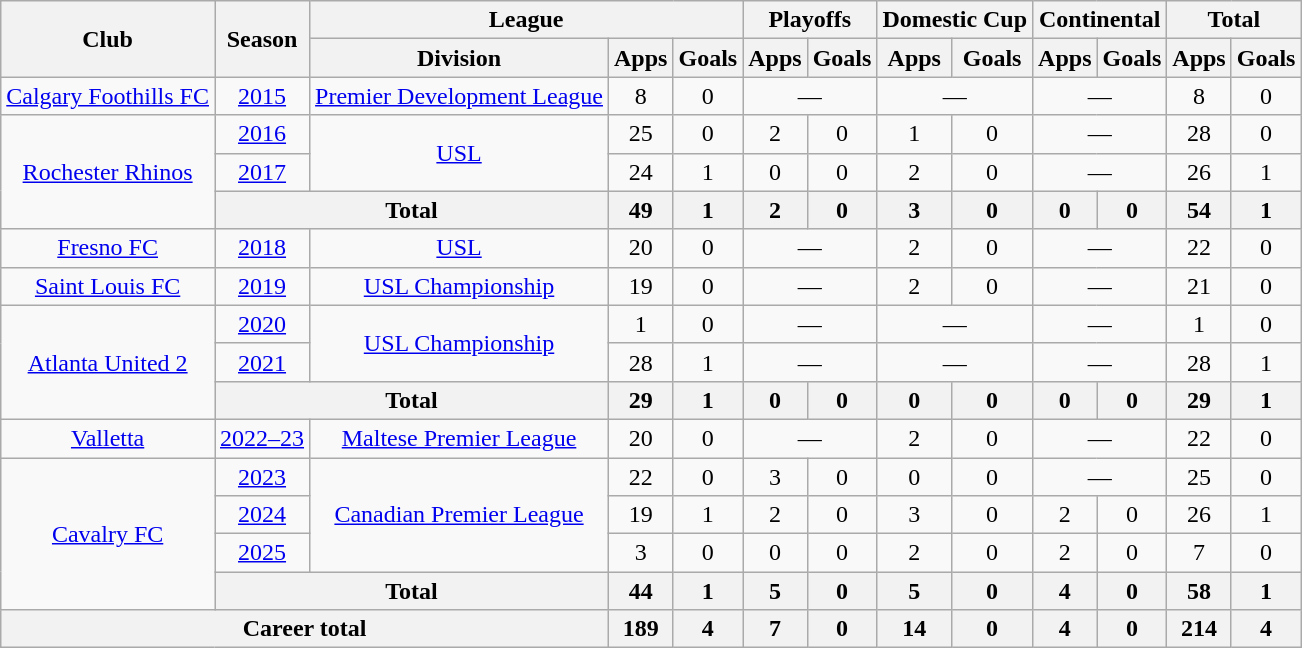<table class="wikitable" style="text-align: center">
<tr>
<th rowspan="2">Club</th>
<th rowspan="2">Season</th>
<th colspan="3">League</th>
<th colspan="2">Playoffs</th>
<th colspan="2">Domestic Cup</th>
<th colspan="2">Continental</th>
<th colspan="2">Total</th>
</tr>
<tr>
<th>Division</th>
<th>Apps</th>
<th>Goals</th>
<th>Apps</th>
<th>Goals</th>
<th>Apps</th>
<th>Goals</th>
<th>Apps</th>
<th>Goals</th>
<th>Apps</th>
<th>Goals</th>
</tr>
<tr>
<td><a href='#'>Calgary Foothills FC</a></td>
<td><a href='#'>2015</a></td>
<td><a href='#'>Premier Development League</a></td>
<td>8</td>
<td>0</td>
<td colspan=2>—</td>
<td colspan=2>—</td>
<td colspan=2>—</td>
<td>8</td>
<td>0</td>
</tr>
<tr>
<td rowspan=3><a href='#'>Rochester Rhinos</a></td>
<td><a href='#'>2016</a></td>
<td rowspan=2><a href='#'>USL</a></td>
<td>25</td>
<td>0</td>
<td>2</td>
<td>0</td>
<td>1</td>
<td>0</td>
<td colspan=2>—</td>
<td>28</td>
<td>0</td>
</tr>
<tr>
<td><a href='#'>2017</a></td>
<td>24</td>
<td>1</td>
<td>0</td>
<td>0</td>
<td>2</td>
<td>0</td>
<td colspan=2>—</td>
<td>26</td>
<td>1</td>
</tr>
<tr>
<th colspan="2"><strong>Total</strong></th>
<th>49</th>
<th>1</th>
<th>2</th>
<th>0</th>
<th>3</th>
<th>0</th>
<th>0</th>
<th>0</th>
<th>54</th>
<th>1</th>
</tr>
<tr>
<td><a href='#'>Fresno FC</a></td>
<td><a href='#'>2018</a></td>
<td><a href='#'>USL</a></td>
<td>20</td>
<td>0</td>
<td colspan=2>—</td>
<td>2</td>
<td>0</td>
<td colspan=2>—</td>
<td>22</td>
<td>0</td>
</tr>
<tr>
<td><a href='#'>Saint Louis FC</a></td>
<td><a href='#'>2019</a></td>
<td><a href='#'>USL Championship</a></td>
<td>19</td>
<td>0</td>
<td colspan=2>—</td>
<td>2</td>
<td>0</td>
<td colspan=2>—</td>
<td>21</td>
<td>0</td>
</tr>
<tr>
<td rowspan=3><a href='#'>Atlanta United 2</a></td>
<td><a href='#'>2020</a></td>
<td rowspan=2><a href='#'>USL Championship</a></td>
<td>1</td>
<td>0</td>
<td colspan=2>—</td>
<td colspan=2>—</td>
<td colspan=2>—</td>
<td>1</td>
<td>0</td>
</tr>
<tr>
<td><a href='#'>2021</a></td>
<td>28</td>
<td>1</td>
<td colspan=2>—</td>
<td colspan=2>—</td>
<td colspan=2>—</td>
<td>28</td>
<td>1</td>
</tr>
<tr>
<th colspan="2"><strong>Total</strong></th>
<th>29</th>
<th>1</th>
<th>0</th>
<th>0</th>
<th>0</th>
<th>0</th>
<th>0</th>
<th>0</th>
<th>29</th>
<th>1</th>
</tr>
<tr>
<td><a href='#'>Valletta</a></td>
<td><a href='#'>2022–23</a></td>
<td><a href='#'>Maltese Premier League</a></td>
<td>20</td>
<td>0</td>
<td colspan=2>—</td>
<td>2</td>
<td>0</td>
<td colspan=2>—</td>
<td>22</td>
<td>0</td>
</tr>
<tr>
<td rowspan="4"><a href='#'>Cavalry FC</a></td>
<td><a href='#'>2023</a></td>
<td rowspan="3"><a href='#'>Canadian Premier League</a></td>
<td>22</td>
<td>0</td>
<td>3</td>
<td>0</td>
<td>0</td>
<td>0</td>
<td colspan=2>—</td>
<td>25</td>
<td>0</td>
</tr>
<tr>
<td><a href='#'>2024</a></td>
<td>19</td>
<td>1</td>
<td>2</td>
<td>0</td>
<td>3</td>
<td>0</td>
<td>2</td>
<td>0</td>
<td>26</td>
<td>1</td>
</tr>
<tr>
<td><a href='#'>2025</a></td>
<td>3</td>
<td>0</td>
<td>0</td>
<td>0</td>
<td>2</td>
<td>0</td>
<td>2</td>
<td>0</td>
<td>7</td>
<td>0</td>
</tr>
<tr>
<th colspan="2"><strong>Total</strong></th>
<th>44</th>
<th>1</th>
<th>5</th>
<th>0</th>
<th>5</th>
<th>0</th>
<th>4</th>
<th>0</th>
<th>58</th>
<th>1</th>
</tr>
<tr>
<th colspan="3"><strong>Career total</strong></th>
<th>189</th>
<th>4</th>
<th>7</th>
<th>0</th>
<th>14</th>
<th>0</th>
<th>4</th>
<th>0</th>
<th>214</th>
<th>4</th>
</tr>
</table>
